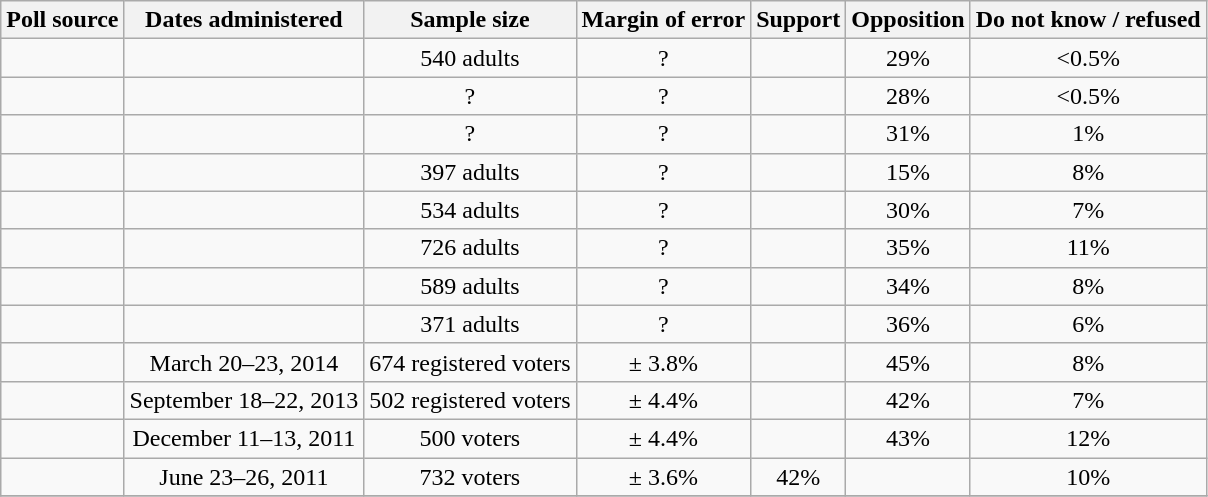<table class="wikitable" style="text-align: center">
<tr>
<th>Poll source</th>
<th>Dates administered</th>
<th>Sample size</th>
<th>Margin of error</th>
<th>Support</th>
<th>Opposition</th>
<th>Do not know / refused</th>
</tr>
<tr>
<td></td>
<td></td>
<td>540 adults</td>
<td>?</td>
<td></td>
<td>29%</td>
<td><0.5%</td>
</tr>
<tr>
<td></td>
<td></td>
<td>?</td>
<td>?</td>
<td></td>
<td>28%</td>
<td><0.5%</td>
</tr>
<tr>
<td></td>
<td></td>
<td>?</td>
<td>?</td>
<td></td>
<td>31%</td>
<td>1%</td>
</tr>
<tr>
<td></td>
<td></td>
<td>397 adults</td>
<td>?</td>
<td></td>
<td>15%</td>
<td>8%</td>
</tr>
<tr>
<td></td>
<td></td>
<td>534 adults</td>
<td>?</td>
<td></td>
<td>30%</td>
<td>7%</td>
</tr>
<tr>
<td></td>
<td></td>
<td>726 adults</td>
<td>?</td>
<td></td>
<td>35%</td>
<td>11%</td>
</tr>
<tr>
<td></td>
<td></td>
<td>589 adults</td>
<td>?</td>
<td></td>
<td>34%</td>
<td>8%</td>
</tr>
<tr>
<td></td>
<td></td>
<td>371 adults</td>
<td>?</td>
<td></td>
<td>36%</td>
<td>6%</td>
</tr>
<tr>
<td></td>
<td>March 20–23, 2014</td>
<td>674 registered voters</td>
<td>± 3.8%</td>
<td></td>
<td>45%</td>
<td>8%</td>
</tr>
<tr>
<td></td>
<td>September 18–22, 2013</td>
<td>502 registered voters</td>
<td>± 4.4%</td>
<td></td>
<td>42%</td>
<td>7%</td>
</tr>
<tr>
<td></td>
<td>December 11–13, 2011</td>
<td>500 voters</td>
<td>± 4.4%</td>
<td></td>
<td>43%</td>
<td>12%</td>
</tr>
<tr>
<td></td>
<td>June 23–26, 2011</td>
<td>732 voters</td>
<td>± 3.6%</td>
<td>42%</td>
<td></td>
<td>10%</td>
</tr>
<tr>
</tr>
</table>
